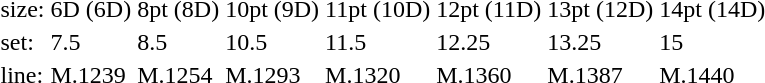<table style="margin-left:40px;">
<tr>
<td>size:</td>
<td>6D (6D)</td>
<td>8pt (8D)</td>
<td>10pt (9D)</td>
<td>11pt (10D)</td>
<td>12pt (11D)</td>
<td>13pt (12D)</td>
<td>14pt (14D)</td>
</tr>
<tr>
<td>set:</td>
<td>7.5</td>
<td>8.5</td>
<td>10.5</td>
<td>11.5</td>
<td>12.25</td>
<td>13.25</td>
<td>15</td>
</tr>
<tr>
<td>line:</td>
<td>M.1239</td>
<td>M.1254</td>
<td>M.1293</td>
<td>M.1320</td>
<td>M.1360</td>
<td>M.1387</td>
<td>M.1440</td>
</tr>
</table>
